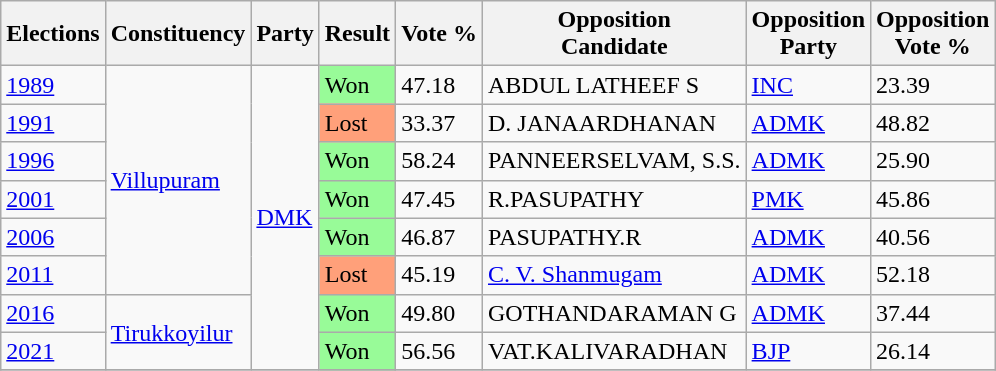<table class="sortable wikitable">
<tr>
<th>Elections</th>
<th>Constituency</th>
<th>Party</th>
<th>Result</th>
<th>Vote %</th>
<th>Opposition<br>Candidate</th>
<th>Opposition<br>Party</th>
<th>Opposition<br>Vote %</th>
</tr>
<tr>
<td><a href='#'>1989</a></td>
<td rowspan=6><a href='#'>Villupuram</a></td>
<td rowspan=8><a href='#'>DMK</a></td>
<td bgcolor=98FB98>Won</td>
<td>47.18</td>
<td>ABDUL LATHEEF S</td>
<td><a href='#'>INC</a></td>
<td>23.39</td>
</tr>
<tr>
<td><a href='#'>1991</a></td>
<td bgcolor=FFA07A>Lost</td>
<td>33.37</td>
<td>D. JANAARDHANAN</td>
<td><a href='#'>ADMK</a></td>
<td>48.82</td>
</tr>
<tr>
<td><a href='#'>1996</a></td>
<td bgcolor=98FB98>Won</td>
<td>58.24</td>
<td>PANNEERSELVAM, S.S.</td>
<td><a href='#'>ADMK</a></td>
<td>25.90</td>
</tr>
<tr>
<td><a href='#'>2001</a></td>
<td bgcolor=98FB98>Won</td>
<td>47.45</td>
<td>R.PASUPATHY</td>
<td><a href='#'>PMK</a></td>
<td>45.86</td>
</tr>
<tr>
<td><a href='#'>2006</a></td>
<td bgcolor=98FB98>Won</td>
<td>46.87</td>
<td>PASUPATHY.R</td>
<td><a href='#'>ADMK</a></td>
<td>40.56</td>
</tr>
<tr>
<td><a href='#'>2011</a></td>
<td bgcolor=FFA07A>Lost</td>
<td>45.19</td>
<td><a href='#'>C. V. Shanmugam</a></td>
<td><a href='#'>ADMK</a></td>
<td>52.18</td>
</tr>
<tr>
<td><a href='#'>2016</a></td>
<td rowspan=2><a href='#'>Tirukkoyilur</a></td>
<td bgcolor=98FB98>Won</td>
<td>49.80</td>
<td>GOTHANDARAMAN G</td>
<td><a href='#'>ADMK</a></td>
<td>37.44</td>
</tr>
<tr>
<td><a href='#'>2021</a></td>
<td bgcolor=98FB98>Won</td>
<td>56.56</td>
<td>VAT.KALIVARADHAN</td>
<td><a href='#'>BJP</a></td>
<td>26.14</td>
</tr>
<tr>
</tr>
</table>
